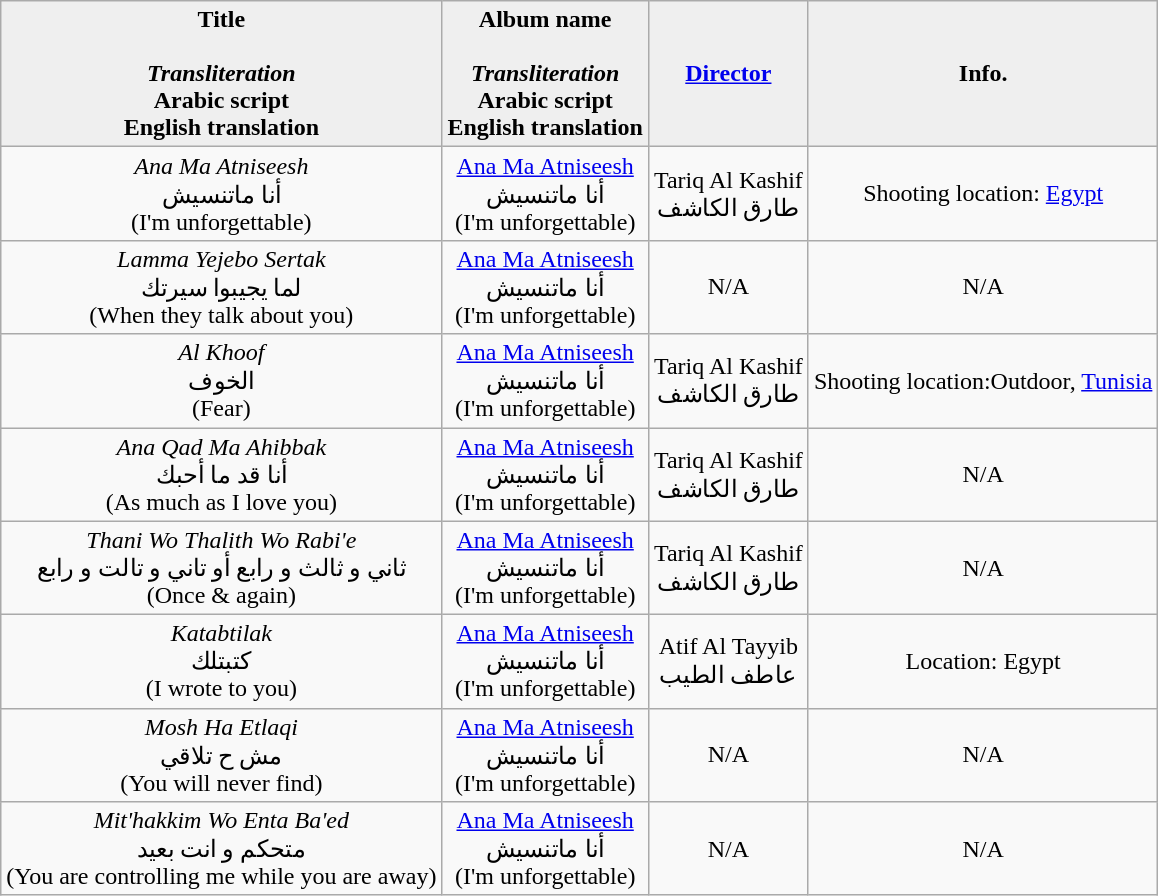<table class="wikitable" style="text-align:center;">
<tr>
<th style="background:#efefef;">Title<br><br><em>Transliteration</em><br>Arabic script<br>English translation</th>
<th style="background:#efefef;">Album name<br><br><em>Transliteration</em><br>Arabic script<br>English translation</th>
<th style="background:#efefef;"><a href='#'>Director</a></th>
<th style="background:#efefef;">Info.</th>
</tr>
<tr>
<td><em>Ana Ma Atniseesh</em><br>أنا ماتنسيش<br>(I'm unforgettable)</td>
<td><a href='#'>Ana Ma Atniseesh</a><br>أنا ماتنسيش<br>(I'm unforgettable)</td>
<td>Tariq Al Kashif<br>طارق الكاشف</td>
<td>Shooting location: <a href='#'>Egypt</a></td>
</tr>
<tr>
<td><em>Lamma Yejebo Sertak</em><br>لما يجيبوا سيرتك<br>(When they talk about you)</td>
<td><a href='#'>Ana Ma Atniseesh</a><br>أنا ماتنسيش<br>(I'm unforgettable)</td>
<td>N/A</td>
<td>N/A</td>
</tr>
<tr>
<td><em>Al Khoof</em><br>الخوف<br>(Fear)</td>
<td><a href='#'>Ana Ma Atniseesh</a><br>أنا ماتنسيش<br>(I'm unforgettable)</td>
<td>Tariq Al Kashif<br>طارق الكاشف</td>
<td>Shooting location:Outdoor, <a href='#'>Tunisia</a></td>
</tr>
<tr>
<td><em>Ana Qad Ma Ahibbak</em><br>أنا قد ما أحبك<br>(As much as I love you)</td>
<td><a href='#'>Ana Ma Atniseesh</a><br>أنا ماتنسيش<br>(I'm unforgettable)</td>
<td>Tariq Al Kashif<br>طارق الكاشف</td>
<td>N/A</td>
</tr>
<tr>
<td><em>Thani Wo Thalith Wo Rabi'e</em><br>ثاني و ثالث و رابع أو تاني و تالت و رابع<br>(Once & again)</td>
<td><a href='#'>Ana Ma Atniseesh</a><br>أنا ماتنسيش<br>(I'm unforgettable)</td>
<td>Tariq Al Kashif<br>طارق الكاشف</td>
<td>N/A</td>
</tr>
<tr>
<td><em>Katabtilak</em><br>كتبتلك<br>(I wrote to you)</td>
<td><a href='#'>Ana Ma Atniseesh</a><br>أنا ماتنسيش<br>(I'm unforgettable)</td>
<td>Atif Al Tayyib<br>عاطف الطيب</td>
<td>Location: Egypt</td>
</tr>
<tr>
<td><em>Mosh Ha Etlaqi</em><br>مش ح تلاقي<br>(You will never find)</td>
<td><a href='#'>Ana Ma Atniseesh</a><br>أنا ماتنسيش<br>(I'm unforgettable)</td>
<td>N/A</td>
<td>N/A</td>
</tr>
<tr>
<td><em>Mit'hakkim Wo Enta Ba'ed</em><br>متحكم و انت بعيد<br>(You are controlling me while you are away)</td>
<td><a href='#'>Ana Ma Atniseesh</a><br>أنا ماتنسيش<br>(I'm unforgettable)</td>
<td>N/A</td>
<td>N/A</td>
</tr>
</table>
